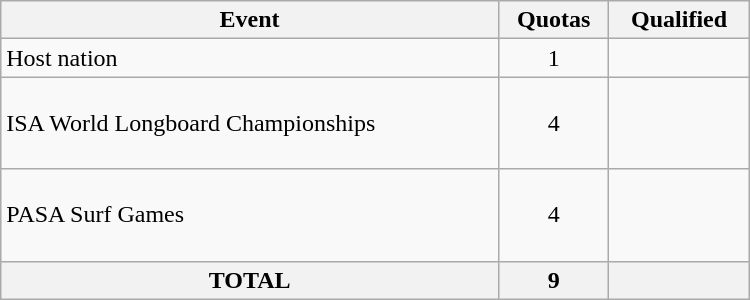<table class="wikitable" width=500>
<tr>
<th>Event</th>
<th>Quotas</th>
<th>Qualified</th>
</tr>
<tr>
<td>Host nation</td>
<td align="center">1</td>
<td></td>
</tr>
<tr>
<td>ISA World Longboard Championships</td>
<td align="center">4</td>
<td><br><br><br></td>
</tr>
<tr>
<td>PASA Surf Games </td>
<td align="center">4</td>
<td><br><br><br></td>
</tr>
<tr>
<th>TOTAL</th>
<th>9</th>
<th></th>
</tr>
</table>
